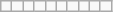<table class=wikitable>
<tr>
<td></td>
<td></td>
<td></td>
<td></td>
<td></td>
<td></td>
<td></td>
<td></td>
<td></td>
<td></td>
</tr>
</table>
